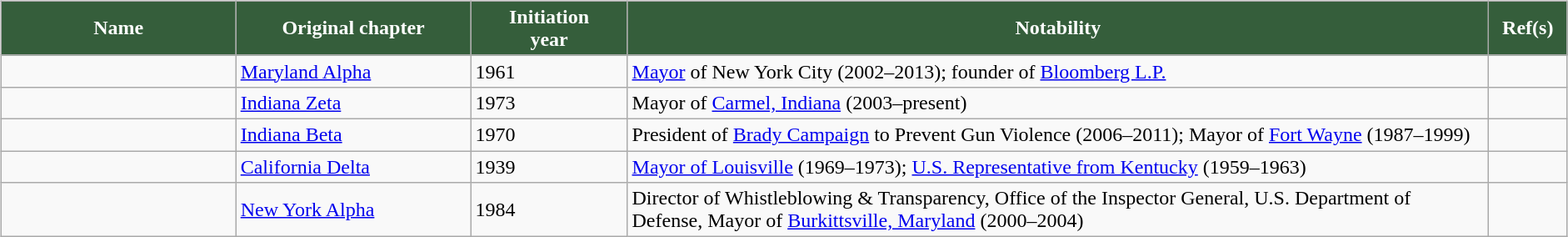<table width="100%">
<tr valign="top">
<td width="100%"><br><table class="wikitable sortable" border="1" width="100%">
<tr>
<th width="15%" style="background:#355E3B; color:white">Name</th>
<th width="15%" style="background:#355E3B; color:white">Original chapter</th>
<th width="10%" style="background:#355E3B; color:white">Initiation<br>year</th>
<th width="55%" class="unsortable" style="background:#355E3B; color:white">Notability</th>
<th width="5%" class="unsortable" style="background:#355E3B; color:white">Ref(s)</th>
</tr>
<tr>
<td></td>
<td><a href='#'>Maryland Alpha</a></td>
<td>1961</td>
<td><a href='#'>Mayor</a> of New York City (2002–2013); founder of <a href='#'>Bloomberg L.P.</a></td>
<td> </td>
</tr>
<tr>
<td></td>
<td><a href='#'>Indiana Zeta</a></td>
<td>1973</td>
<td Mayor of Carmel, Indiana>Mayor of <a href='#'>Carmel, Indiana</a> (2003–present)</td>
<td></td>
</tr>
<tr>
<td></td>
<td><a href='#'>Indiana Beta</a></td>
<td>1970</td>
<td>President of <a href='#'>Brady Campaign</a> to Prevent Gun Violence (2006–2011); Mayor of <a href='#'>Fort Wayne</a> (1987–1999)</td>
<td></td>
</tr>
<tr>
<td></td>
<td><a href='#'>California Delta</a></td>
<td>1939</td>
<td><a href='#'>Mayor of Louisville</a> (1969–1973); <a href='#'>U.S. Representative from Kentucky</a> (1959–1963)</td>
<td></td>
</tr>
<tr>
<td></td>
<td><a href='#'>New York Alpha</a></td>
<td>1984</td>
<td>Director of Whistleblowing & Transparency, Office of the Inspector General, U.S. Department of Defense, Mayor of <a href='#'>Burkittsville, Maryland</a> (2000–2004)</td>
<td></td>
</tr>
</table>
</td>
<td><br></td>
</tr>
</table>
